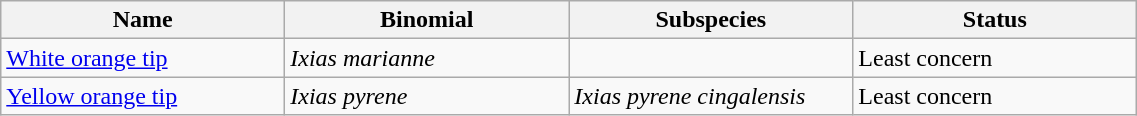<table width=60% class="wikitable">
<tr>
<th width=20%>Name</th>
<th width=20%>Binomial</th>
<th width=20%>Subspecies</th>
<th width=20%>Status</th>
</tr>
<tr>
<td><a href='#'>White orange tip</a><br>
</td>
<td><em>Ixias marianne</em></td>
<td></td>
<td>Least concern</td>
</tr>
<tr>
<td><a href='#'>Yellow orange tip</a><br>
</td>
<td><em>Ixias pyrene</em></td>
<td><em>Ixias pyrene cingalensis</em></td>
<td>Least concern</td>
</tr>
</table>
